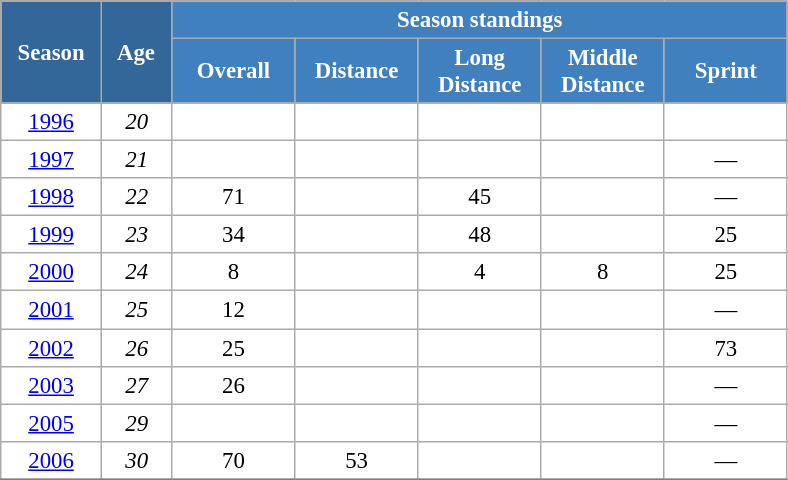<table class="wikitable" style="font-size:95%; text-align:center; border:grey solid 1px; border-collapse:collapse; background:#ffffff;">
<tr>
<th style="background-color:#369; color:white; width:60px;" rowspan="2"> Season </th>
<th style="background-color:#369; color:white; width:40px;" rowspan="2"> Age </th>
<th style="background-color:#4180be; color:white;" colspan="5">Season standings</th>
</tr>
<tr>
<th style="background-color:#4180be; color:white; width:75px;">Overall</th>
<th style="background-color:#4180be; color:white; width:75px;">Distance</th>
<th style="background-color:#4180be; color:white; width:75px;">Long Distance</th>
<th style="background-color:#4180be; color:white; width:75px;">Middle Distance</th>
<th style="background-color:#4180be; color:white; width:75px;">Sprint</th>
</tr>
<tr>
<td><a href='#'>1996</a></td>
<td><em>20</em></td>
<td></td>
<td></td>
<td></td>
<td></td>
<td></td>
</tr>
<tr>
<td><a href='#'>1997</a></td>
<td><em>21</em></td>
<td></td>
<td></td>
<td></td>
<td></td>
<td>—</td>
</tr>
<tr>
<td><a href='#'>1998</a></td>
<td><em>22</em></td>
<td>71</td>
<td></td>
<td>45</td>
<td></td>
<td>—</td>
</tr>
<tr>
<td><a href='#'>1999</a></td>
<td><em>23</em></td>
<td>34</td>
<td></td>
<td>48</td>
<td></td>
<td>25</td>
</tr>
<tr>
<td><a href='#'>2000</a></td>
<td><em>24</em></td>
<td>8</td>
<td></td>
<td>4</td>
<td>8</td>
<td>25</td>
</tr>
<tr>
<td><a href='#'>2001</a></td>
<td><em>25</em></td>
<td>12</td>
<td></td>
<td></td>
<td></td>
<td>—</td>
</tr>
<tr>
<td><a href='#'>2002</a></td>
<td><em>26</em></td>
<td>25</td>
<td></td>
<td></td>
<td></td>
<td>73</td>
</tr>
<tr>
<td><a href='#'>2003</a></td>
<td><em>27</em></td>
<td>26</td>
<td></td>
<td></td>
<td></td>
<td>—</td>
</tr>
<tr>
<td><a href='#'>2005</a></td>
<td><em>29</em></td>
<td></td>
<td></td>
<td></td>
<td></td>
<td>—</td>
</tr>
<tr>
<td><a href='#'>2006</a></td>
<td><em>30</em></td>
<td>70</td>
<td>53</td>
<td></td>
<td></td>
<td>—</td>
</tr>
<tr>
</tr>
</table>
